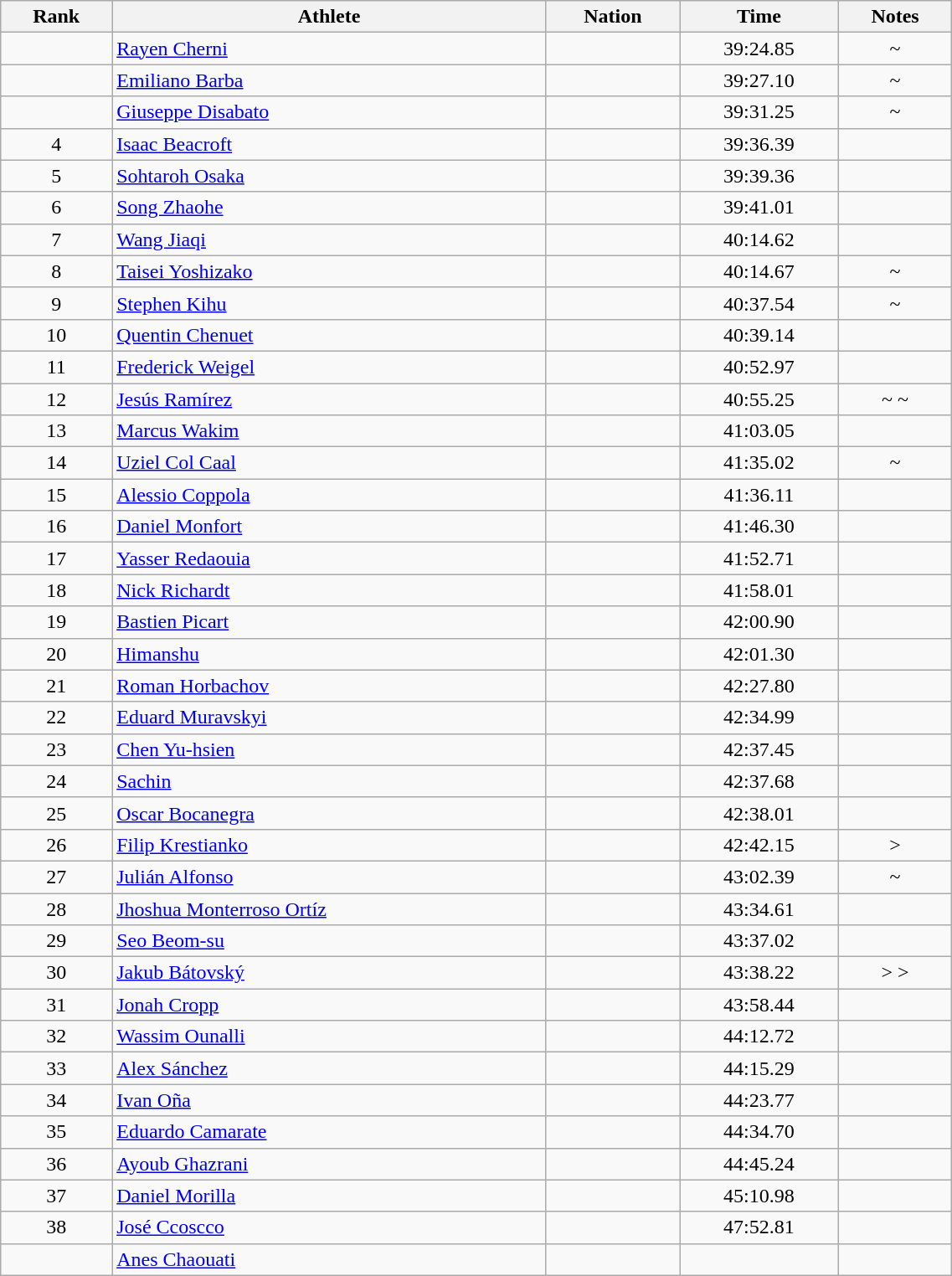<table class="wikitable sortable" style="text-align:center;width: 60%;">
<tr>
<th scope="col">Rank</th>
<th scope="col">Athlete</th>
<th scope="col">Nation</th>
<th scope="col">Time</th>
<th scope="col">Notes</th>
</tr>
<tr>
<td></td>
<td align=left><a href='#'>Rayen Cherni</a></td>
<td align=left></td>
<td>39:24.85</td>
<td> ~</td>
</tr>
<tr>
<td></td>
<td align=left><a href='#'>Emiliano Barba</a></td>
<td align=left></td>
<td>39:27.10</td>
<td> ~</td>
</tr>
<tr>
<td></td>
<td align=left><a href='#'>Giuseppe Disabato</a></td>
<td align=left></td>
<td>39:31.25</td>
<td> ~</td>
</tr>
<tr>
<td>4</td>
<td align=left><a href='#'>Isaac Beacroft</a></td>
<td align=left></td>
<td>39:36.39</td>
<td></td>
</tr>
<tr>
<td>5</td>
<td align=left><a href='#'>Sohtaroh Osaka</a></td>
<td align=left></td>
<td>39:39.36</td>
<td></td>
</tr>
<tr>
<td>6</td>
<td align=left><a href='#'>Song Zhaohe</a></td>
<td align=left></td>
<td>39:41.01</td>
<td></td>
</tr>
<tr>
<td>7</td>
<td align=left><a href='#'>Wang Jiaqi</a></td>
<td align=left></td>
<td>40:14.62</td>
<td></td>
</tr>
<tr>
<td>8</td>
<td align=left><a href='#'>Taisei Yoshizako</a></td>
<td align=left></td>
<td>40:14.67</td>
<td> ~</td>
</tr>
<tr>
<td>9</td>
<td align=left><a href='#'>Stephen Kihu</a></td>
<td align=left></td>
<td>40:37.54</td>
<td> ~</td>
</tr>
<tr>
<td>10</td>
<td align=left><a href='#'>Quentin Chenuet</a></td>
<td align=left></td>
<td>40:39.14</td>
<td></td>
</tr>
<tr>
<td>11</td>
<td align=left><a href='#'>Frederick Weigel</a></td>
<td align=left></td>
<td>40:52.97</td>
<td></td>
</tr>
<tr>
<td>12</td>
<td align=left><a href='#'>Jesús Ramírez</a></td>
<td align=left></td>
<td>40:55.25</td>
<td> ~ ~</td>
</tr>
<tr>
<td>13</td>
<td align=left><a href='#'>Marcus Wakim</a></td>
<td align=left></td>
<td>41:03.05</td>
<td></td>
</tr>
<tr>
<td>14</td>
<td align=left><a href='#'>Uziel Col Caal</a></td>
<td align=left></td>
<td>41:35.02</td>
<td> ~</td>
</tr>
<tr>
<td>15</td>
<td align=left><a href='#'>Alessio Coppola</a></td>
<td align=left></td>
<td>41:36.11</td>
<td></td>
</tr>
<tr>
<td>16</td>
<td align=left><a href='#'>Daniel Monfort</a></td>
<td align=left></td>
<td>41:46.30</td>
<td></td>
</tr>
<tr>
<td>17</td>
<td align=left><a href='#'>Yasser Redaouia</a></td>
<td align=left></td>
<td>41:52.71</td>
<td></td>
</tr>
<tr>
<td>18</td>
<td align=left><a href='#'>Nick Richardt</a></td>
<td align=left></td>
<td>41:58.01</td>
<td></td>
</tr>
<tr>
<td>19</td>
<td align=left><a href='#'>Bastien Picart</a></td>
<td align=left></td>
<td>42:00.90</td>
<td></td>
</tr>
<tr>
<td>20</td>
<td align=left><a href='#'>Himanshu</a></td>
<td align=left></td>
<td>42:01.30</td>
<td></td>
</tr>
<tr>
<td>21</td>
<td align=left><a href='#'>Roman Horbachov</a></td>
<td align=left></td>
<td>42:27.80</td>
<td></td>
</tr>
<tr>
<td>22</td>
<td align=left><a href='#'>Eduard Muravskyi</a></td>
<td align=left></td>
<td>42:34.99</td>
<td></td>
</tr>
<tr>
<td>23</td>
<td align=left><a href='#'>Chen Yu-hsien</a></td>
<td align=left></td>
<td>42:37.45</td>
<td></td>
</tr>
<tr>
<td>24</td>
<td align=left><a href='#'>Sachin</a></td>
<td align=left></td>
<td>42:37.68</td>
<td></td>
</tr>
<tr>
<td>25</td>
<td align=left><a href='#'>Oscar Bocanegra</a></td>
<td align=left></td>
<td>42:38.01</td>
<td></td>
</tr>
<tr>
<td>26</td>
<td align=left><a href='#'>Filip Krestianko</a></td>
<td align=left></td>
<td>42:42.15</td>
<td> ></td>
</tr>
<tr>
<td>27</td>
<td align=left><a href='#'>Julián Alfonso</a></td>
<td align=left></td>
<td>43:02.39</td>
<td> ~</td>
</tr>
<tr>
<td>28</td>
<td align=left><a href='#'>Jhoshua Monterroso Ortíz</a></td>
<td align=left></td>
<td>43:34.61</td>
<td></td>
</tr>
<tr>
<td>29</td>
<td align=left><a href='#'>Seo Beom-su</a></td>
<td align=left></td>
<td>43:37.02</td>
<td></td>
</tr>
<tr>
<td>30</td>
<td align=left><a href='#'>Jakub Bátovský</a></td>
<td align=left></td>
<td>43:38.22</td>
<td> > ></td>
</tr>
<tr>
<td>31</td>
<td align=left><a href='#'>Jonah Cropp</a></td>
<td align=left></td>
<td>43:58.44</td>
<td></td>
</tr>
<tr>
<td>32</td>
<td align=left><a href='#'>Wassim Ounalli</a></td>
<td align=left></td>
<td>44:12.72</td>
<td></td>
</tr>
<tr>
<td>33</td>
<td align=left><a href='#'>Alex Sánchez</a></td>
<td align=left></td>
<td>44:15.29</td>
<td></td>
</tr>
<tr>
<td>34</td>
<td align=left><a href='#'>Ivan Oña</a></td>
<td align=left></td>
<td>44:23.77</td>
<td></td>
</tr>
<tr>
<td>35</td>
<td align=left><a href='#'>Eduardo Camarate</a></td>
<td align=left></td>
<td>44:34.70</td>
<td></td>
</tr>
<tr>
<td>36</td>
<td align=left><a href='#'>Ayoub Ghazrani</a></td>
<td align=left></td>
<td>44:45.24</td>
<td></td>
</tr>
<tr>
<td>37</td>
<td align=left><a href='#'>Daniel Morilla</a></td>
<td align=left></td>
<td>45:10.98</td>
<td></td>
</tr>
<tr>
<td>38</td>
<td align=left><a href='#'>José Ccoscco</a></td>
<td align=left></td>
<td>47:52.81</td>
<td></td>
</tr>
<tr>
<td></td>
<td align=left><a href='#'>Anes Chaouati</a></td>
<td align=left></td>
<td></td>
<td></td>
</tr>
</table>
